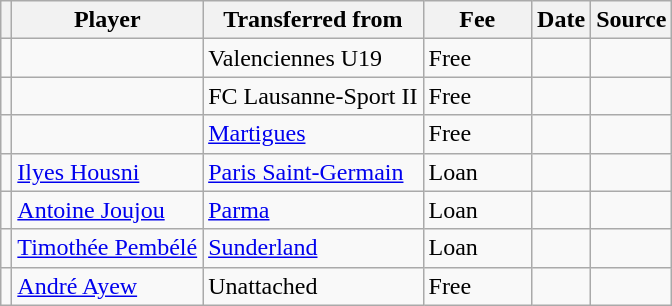<table class="wikitable plainrowheaders sortable">
<tr>
<th></th>
<th scope="col">Player</th>
<th>Transferred from</th>
<th style="width: 65px;">Fee</th>
<th scope="col">Date</th>
<th scope="col">Source</th>
</tr>
<tr>
<td align="center"></td>
<td></td>
<td> Valenciennes U19</td>
<td>Free</td>
<td></td>
<td></td>
</tr>
<tr>
<td align="center"></td>
<td></td>
<td> FC Lausanne-Sport II</td>
<td>Free</td>
<td></td>
<td></td>
</tr>
<tr>
<td align="center"></td>
<td></td>
<td> <a href='#'>Martigues</a></td>
<td>Free</td>
<td></td>
<td></td>
</tr>
<tr>
<td align="center"></td>
<td> <a href='#'>Ilyes Housni</a></td>
<td> <a href='#'>Paris Saint-Germain</a></td>
<td>Loan</td>
<td></td>
<td></td>
</tr>
<tr>
<td align="center"></td>
<td> <a href='#'>Antoine Joujou</a></td>
<td> <a href='#'>Parma</a></td>
<td>Loan</td>
<td></td>
<td></td>
</tr>
<tr>
<td align="center"></td>
<td> <a href='#'>Timothée Pembélé</a></td>
<td> <a href='#'>Sunderland</a></td>
<td>Loan</td>
<td></td>
<td></td>
</tr>
<tr>
<td align="center"></td>
<td> <a href='#'>André Ayew</a></td>
<td>Unattached</td>
<td>Free</td>
<td></td>
<td></td>
</tr>
</table>
